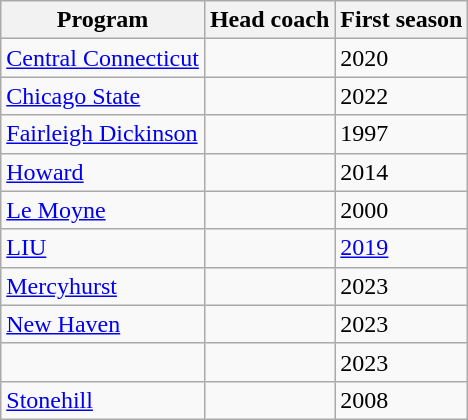<table class="wikitable sortable">
<tr>
<th>Program</th>
<th>Head coach</th>
<th>First season</th>
</tr>
<tr>
<td><a href='#'>Central Connecticut</a></td>
<td></td>
<td>2020</td>
</tr>
<tr>
<td><a href='#'>Chicago State</a></td>
<td></td>
<td>2022</td>
</tr>
<tr>
<td><a href='#'>Fairleigh Dickinson</a></td>
<td></td>
<td>1997</td>
</tr>
<tr>
<td><a href='#'>Howard</a></td>
<td></td>
<td>2014</td>
</tr>
<tr>
<td><a href='#'>Le Moyne</a></td>
<td></td>
<td>2000</td>
</tr>
<tr>
<td><a href='#'>LIU</a></td>
<td></td>
<td><a href='#'>2019</a></td>
</tr>
<tr>
<td><a href='#'>Mercyhurst</a></td>
<td></td>
<td>2023</td>
</tr>
<tr>
<td><a href='#'>New Haven</a></td>
<td></td>
<td>2023</td>
</tr>
<tr>
<td></td>
<td></td>
<td>2023</td>
</tr>
<tr>
<td><a href='#'>Stonehill</a></td>
<td></td>
<td>2008</td>
</tr>
</table>
